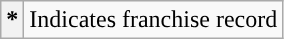<table class=wikitable>
<tr>
<th>*</th>
<td>Indicates franchise record</td>
</tr>
</table>
